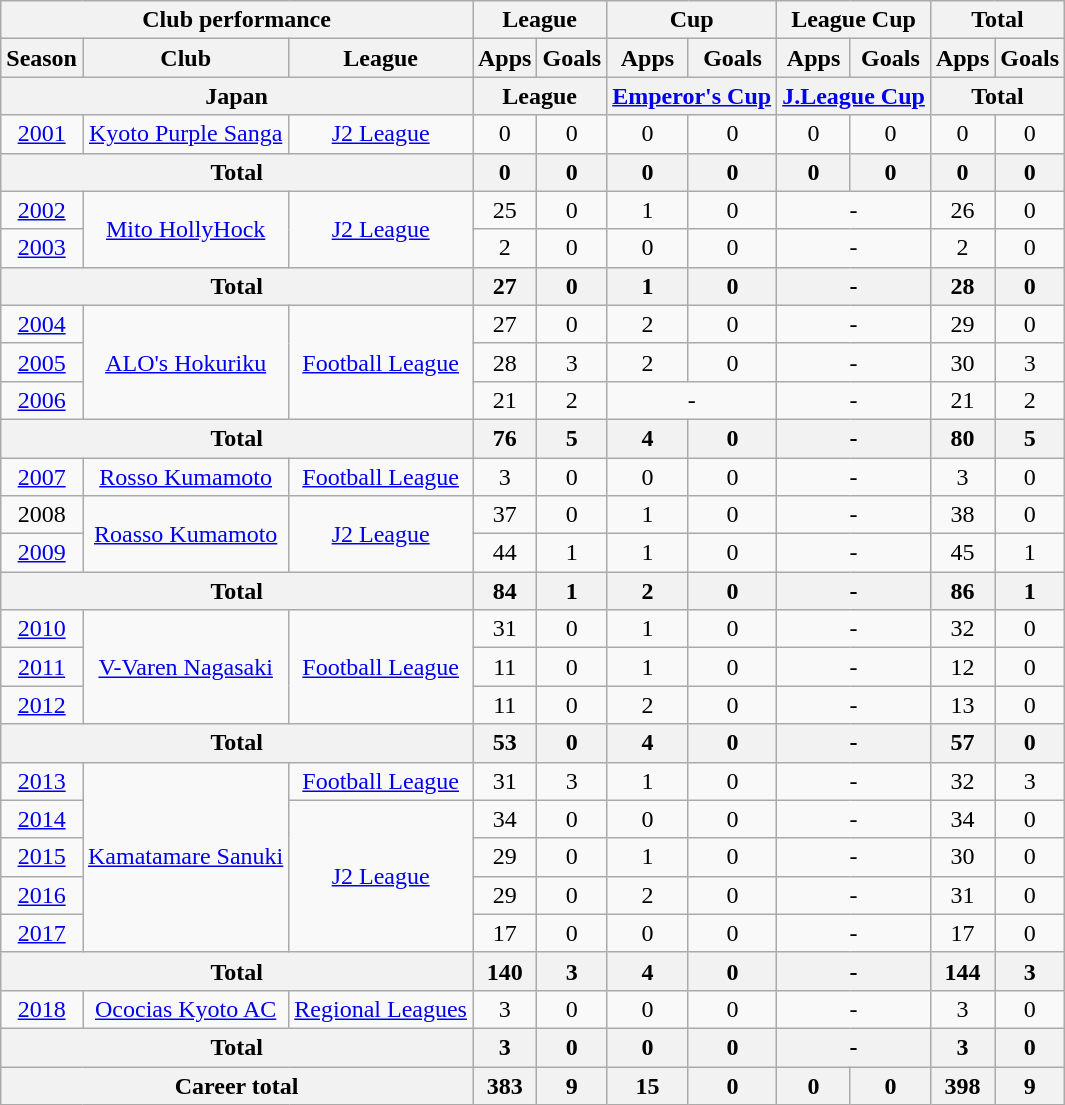<table class="wikitable" style="text-align:center;">
<tr>
<th colspan=3>Club performance</th>
<th colspan=2>League</th>
<th colspan=2>Cup</th>
<th colspan=2>League Cup</th>
<th colspan=2>Total</th>
</tr>
<tr>
<th>Season</th>
<th>Club</th>
<th>League</th>
<th>Apps</th>
<th>Goals</th>
<th>Apps</th>
<th>Goals</th>
<th>Apps</th>
<th>Goals</th>
<th>Apps</th>
<th>Goals</th>
</tr>
<tr>
<th colspan=3>Japan</th>
<th colspan=2>League</th>
<th colspan=2><a href='#'>Emperor's Cup</a></th>
<th colspan=2><a href='#'>J.League Cup</a></th>
<th colspan=2>Total</th>
</tr>
<tr>
<td><a href='#'>2001</a></td>
<td><a href='#'>Kyoto Purple Sanga</a></td>
<td><a href='#'>J2 League</a></td>
<td>0</td>
<td>0</td>
<td>0</td>
<td>0</td>
<td>0</td>
<td>0</td>
<td>0</td>
<td>0</td>
</tr>
<tr>
<th colspan="3">Total</th>
<th>0</th>
<th>0</th>
<th>0</th>
<th>0</th>
<th>0</th>
<th>0</th>
<th>0</th>
<th>0</th>
</tr>
<tr>
<td><a href='#'>2002</a></td>
<td rowspan="2"><a href='#'>Mito HollyHock</a></td>
<td rowspan="2"><a href='#'>J2 League</a></td>
<td>25</td>
<td>0</td>
<td>1</td>
<td>0</td>
<td colspan="2">-</td>
<td>26</td>
<td>0</td>
</tr>
<tr>
<td><a href='#'>2003</a></td>
<td>2</td>
<td>0</td>
<td>0</td>
<td>0</td>
<td colspan="2">-</td>
<td>2</td>
<td>0</td>
</tr>
<tr>
<th colspan="3">Total</th>
<th>27</th>
<th>0</th>
<th>1</th>
<th>0</th>
<th colspan="2">-</th>
<th>28</th>
<th>0</th>
</tr>
<tr>
<td><a href='#'>2004</a></td>
<td rowspan="3"><a href='#'>ALO's Hokuriku</a></td>
<td rowspan="3"><a href='#'>Football League</a></td>
<td>27</td>
<td>0</td>
<td>2</td>
<td>0</td>
<td colspan="2">-</td>
<td>29</td>
<td>0</td>
</tr>
<tr>
<td><a href='#'>2005</a></td>
<td>28</td>
<td>3</td>
<td>2</td>
<td>0</td>
<td colspan="2">-</td>
<td>30</td>
<td>3</td>
</tr>
<tr>
<td><a href='#'>2006</a></td>
<td>21</td>
<td>2</td>
<td colspan="2">-</td>
<td colspan="2">-</td>
<td>21</td>
<td>2</td>
</tr>
<tr>
<th colspan="3">Total</th>
<th>76</th>
<th>5</th>
<th>4</th>
<th>0</th>
<th colspan="2">-</th>
<th>80</th>
<th>5</th>
</tr>
<tr>
<td><a href='#'>2007</a></td>
<td><a href='#'>Rosso Kumamoto</a></td>
<td><a href='#'>Football League</a></td>
<td>3</td>
<td>0</td>
<td>0</td>
<td>0</td>
<td colspan="2">-</td>
<td>3</td>
<td>0</td>
</tr>
<tr>
<td>2008</td>
<td rowspan="2"><a href='#'>Roasso Kumamoto</a></td>
<td rowspan="2"><a href='#'>J2 League</a></td>
<td>37</td>
<td>0</td>
<td>1</td>
<td>0</td>
<td colspan="2">-</td>
<td>38</td>
<td>0</td>
</tr>
<tr>
<td><a href='#'>2009</a></td>
<td>44</td>
<td>1</td>
<td>1</td>
<td>0</td>
<td colspan="2">-</td>
<td>45</td>
<td>1</td>
</tr>
<tr>
<th colspan="3">Total</th>
<th>84</th>
<th>1</th>
<th>2</th>
<th>0</th>
<th colspan="2">-</th>
<th>86</th>
<th>1</th>
</tr>
<tr>
<td><a href='#'>2010</a></td>
<td rowspan="3"><a href='#'>V-Varen Nagasaki</a></td>
<td rowspan="3"><a href='#'>Football League</a></td>
<td>31</td>
<td>0</td>
<td>1</td>
<td>0</td>
<td colspan="2">-</td>
<td>32</td>
<td>0</td>
</tr>
<tr>
<td><a href='#'>2011</a></td>
<td>11</td>
<td>0</td>
<td>1</td>
<td>0</td>
<td colspan="2">-</td>
<td>12</td>
<td>0</td>
</tr>
<tr>
<td><a href='#'>2012</a></td>
<td>11</td>
<td>0</td>
<td>2</td>
<td>0</td>
<td colspan="2">-</td>
<td>13</td>
<td>0</td>
</tr>
<tr>
<th colspan="3">Total</th>
<th>53</th>
<th>0</th>
<th>4</th>
<th>0</th>
<th colspan="2">-</th>
<th>57</th>
<th>0</th>
</tr>
<tr>
<td><a href='#'>2013</a></td>
<td rowspan="5"><a href='#'>Kamatamare Sanuki</a></td>
<td><a href='#'>Football League</a></td>
<td>31</td>
<td>3</td>
<td>1</td>
<td>0</td>
<td colspan="2">-</td>
<td>32</td>
<td>3</td>
</tr>
<tr>
<td><a href='#'>2014</a></td>
<td rowspan="4"><a href='#'>J2 League</a></td>
<td>34</td>
<td>0</td>
<td>0</td>
<td>0</td>
<td colspan="2">-</td>
<td>34</td>
<td>0</td>
</tr>
<tr>
<td><a href='#'>2015</a></td>
<td>29</td>
<td>0</td>
<td>1</td>
<td>0</td>
<td colspan="2">-</td>
<td>30</td>
<td>0</td>
</tr>
<tr>
<td><a href='#'>2016</a></td>
<td>29</td>
<td>0</td>
<td>2</td>
<td>0</td>
<td colspan="2">-</td>
<td>31</td>
<td>0</td>
</tr>
<tr>
<td><a href='#'>2017</a></td>
<td>17</td>
<td>0</td>
<td>0</td>
<td>0</td>
<td colspan="2">-</td>
<td>17</td>
<td>0</td>
</tr>
<tr>
<th colspan="3">Total</th>
<th>140</th>
<th>3</th>
<th>4</th>
<th>0</th>
<th colspan="2">-</th>
<th>144</th>
<th>3</th>
</tr>
<tr>
<td><a href='#'>2018</a></td>
<td><a href='#'>Ococias Kyoto AC</a></td>
<td><a href='#'>Regional Leagues</a></td>
<td>3</td>
<td>0</td>
<td>0</td>
<td>0</td>
<td colspan="2">-</td>
<td>3</td>
<td>0</td>
</tr>
<tr>
<th colspan="3">Total</th>
<th>3</th>
<th>0</th>
<th>0</th>
<th>0</th>
<th colspan="2">-</th>
<th>3</th>
<th>0</th>
</tr>
<tr>
<th colspan=3>Career total</th>
<th>383</th>
<th>9</th>
<th>15</th>
<th>0</th>
<th>0</th>
<th>0</th>
<th>398</th>
<th>9</th>
</tr>
</table>
